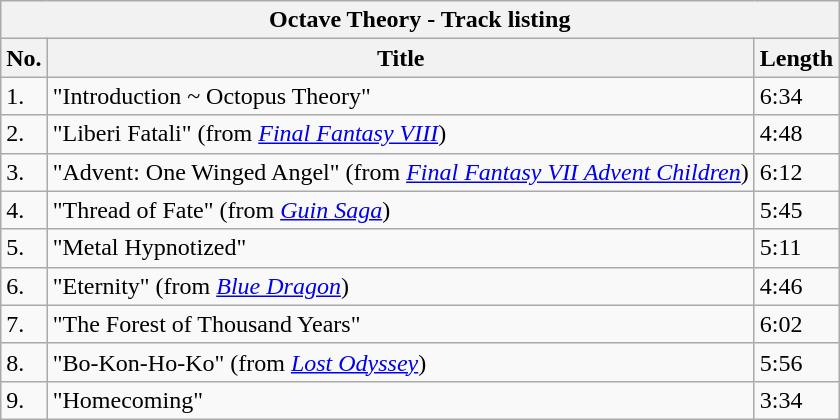<table class="wikitable">
<tr>
<th colspan="3">Octave Theory - Track listing</th>
</tr>
<tr>
<th><abbr>No.</abbr></th>
<th>Title</th>
<th>Length</th>
</tr>
<tr>
<td>1.</td>
<td>"Introduction ~ Octopus Theory"</td>
<td>6:34</td>
</tr>
<tr>
<td>2.</td>
<td>"Liberi Fatali" (from <em><a href='#'>Final Fantasy VIII</a></em>)</td>
<td>4:48</td>
</tr>
<tr>
<td>3.</td>
<td>"Advent: One Winged Angel" (from <em><a href='#'>Final Fantasy VII Advent Children</a></em>)</td>
<td>6:12</td>
</tr>
<tr>
<td>4.</td>
<td>"Thread of Fate" (from <em><a href='#'>Guin Saga</a></em>)</td>
<td>5:45</td>
</tr>
<tr>
<td>5.</td>
<td>"Metal Hypnotized"</td>
<td>5:11</td>
</tr>
<tr>
<td>6.</td>
<td>"Eternity" (from <em><a href='#'>Blue Dragon</a></em>)</td>
<td>4:46</td>
</tr>
<tr>
<td>7.</td>
<td>"The Forest of Thousand Years"</td>
<td>6:02</td>
</tr>
<tr>
<td>8.</td>
<td>"Bo-Kon-Ho-Ko" (from <em><a href='#'>Lost Odyssey</a></em>)</td>
<td>5:56</td>
</tr>
<tr>
<td>9.</td>
<td>"Homecoming"</td>
<td>3:34</td>
</tr>
</table>
